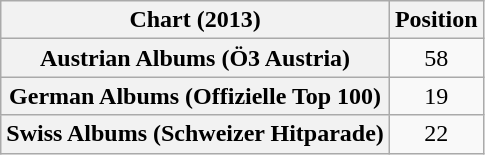<table class="wikitable sortable plainrowheaders" style="text-align:center">
<tr>
<th scope="col">Chart (2013)</th>
<th scope="col">Position</th>
</tr>
<tr>
<th scope="row">Austrian Albums (Ö3 Austria)</th>
<td>58</td>
</tr>
<tr>
<th scope="row">German Albums (Offizielle Top 100)</th>
<td>19</td>
</tr>
<tr>
<th scope="row">Swiss Albums (Schweizer Hitparade)</th>
<td>22</td>
</tr>
</table>
